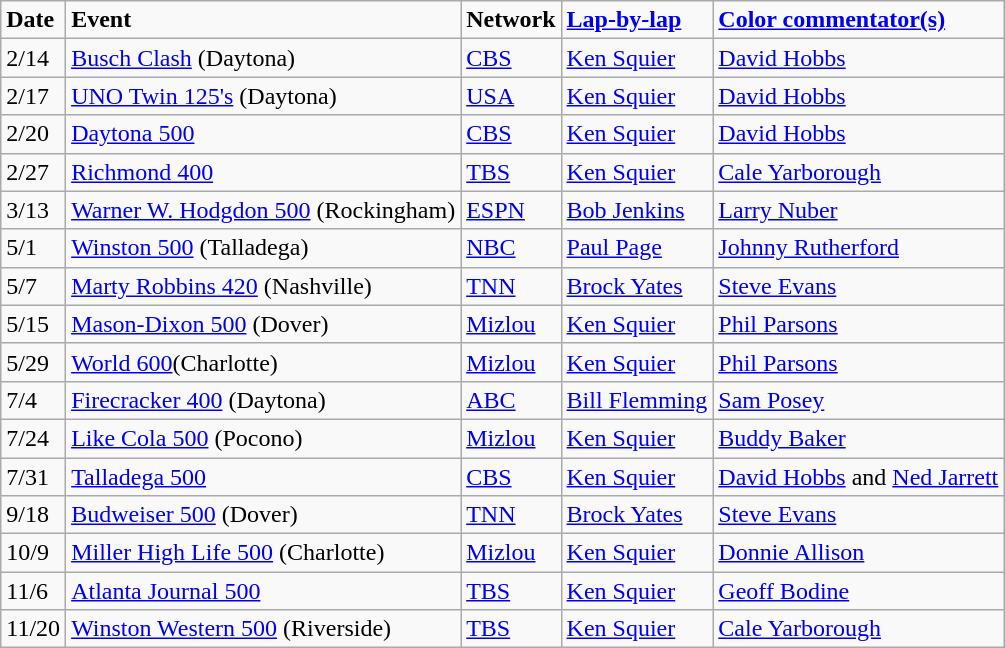<table class=wikitable>
<tr>
<td><strong>Date</strong></td>
<td><strong>Event</strong></td>
<td><strong>Network</strong></td>
<td><strong><a href='#'>Lap-by-lap</a></strong></td>
<td><strong><a href='#'>Color commentator(s)</a></strong></td>
</tr>
<tr>
<td>2/14</td>
<td><a href='#'>Busch Clash</a> (Daytona)</td>
<td><a href='#'>CBS</a></td>
<td><a href='#'>Ken Squier</a></td>
<td><a href='#'>David Hobbs</a></td>
</tr>
<tr>
<td>2/17</td>
<td><a href='#'>UNO Twin 125's</a> (Daytona)</td>
<td><a href='#'>USA</a></td>
<td><a href='#'>Ken Squier</a></td>
<td><a href='#'>David Hobbs</a></td>
</tr>
<tr>
<td>2/20</td>
<td><a href='#'>Daytona 500</a></td>
<td><a href='#'>CBS</a></td>
<td><a href='#'>Ken Squier</a></td>
<td><a href='#'>David Hobbs</a></td>
</tr>
<tr>
<td>2/27</td>
<td><a href='#'>Richmond 400</a></td>
<td><a href='#'>TBS</a></td>
<td><a href='#'>Ken Squier</a></td>
<td><a href='#'>Cale Yarborough</a></td>
</tr>
<tr>
<td>3/13</td>
<td><a href='#'>Warner W. Hodgdon 500</a> (Rockingham)</td>
<td><a href='#'>ESPN</a></td>
<td><a href='#'>Bob Jenkins</a></td>
<td><a href='#'>Larry Nuber</a></td>
</tr>
<tr>
<td>5/1</td>
<td><a href='#'>Winston 500</a> (Talladega)</td>
<td><a href='#'>NBC</a></td>
<td><a href='#'>Paul Page</a></td>
<td><a href='#'>Johnny Rutherford</a></td>
</tr>
<tr>
<td>5/7</td>
<td><a href='#'>Marty Robbins 420</a> (Nashville)</td>
<td><a href='#'>TNN</a></td>
<td><a href='#'>Brock Yates</a></td>
<td><a href='#'>Steve Evans</a></td>
</tr>
<tr>
<td>5/15</td>
<td><a href='#'>Mason-Dixon 500</a> (Dover)</td>
<td><a href='#'>Mizlou</a></td>
<td><a href='#'>Ken Squier</a></td>
<td><a href='#'>Phil Parsons</a></td>
</tr>
<tr>
<td>5/29</td>
<td><a href='#'>World 600</a>(Charlotte)</td>
<td><a href='#'>Mizlou</a></td>
<td><a href='#'>Ken Squier</a></td>
<td><a href='#'>Phil Parsons</a></td>
</tr>
<tr>
<td>7/4</td>
<td><a href='#'>Firecracker 400</a> (Daytona)</td>
<td><a href='#'>ABC</a></td>
<td><a href='#'>Bill Flemming</a></td>
<td><a href='#'>Sam Posey</a></td>
</tr>
<tr>
<td>7/24</td>
<td><a href='#'>Like Cola 500</a>  (Pocono)</td>
<td><a href='#'>Mizlou</a></td>
<td><a href='#'>Ken Squier</a></td>
<td><a href='#'>Buddy Baker</a></td>
</tr>
<tr>
<td>7/31</td>
<td><a href='#'>Talladega 500</a></td>
<td><a href='#'>CBS</a></td>
<td><a href='#'>Ken Squier</a></td>
<td><a href='#'>David Hobbs</a> and <a href='#'>Ned Jarrett</a></td>
</tr>
<tr>
<td>9/18</td>
<td><a href='#'>Budweiser 500</a> (Dover)</td>
<td><a href='#'>TNN</a></td>
<td><a href='#'>Brock Yates</a></td>
<td><a href='#'>Steve Evans</a></td>
</tr>
<tr>
<td>10/9</td>
<td><a href='#'>Miller High Life 500</a> (Charlotte)</td>
<td><a href='#'>Mizlou</a></td>
<td><a href='#'>Ken Squier</a></td>
<td><a href='#'>Donnie Allison</a></td>
</tr>
<tr>
<td>11/6</td>
<td><a href='#'>Atlanta Journal 500</a></td>
<td><a href='#'>TBS</a></td>
<td><a href='#'>Ken Squier</a></td>
<td><a href='#'>Geoff Bodine</a></td>
</tr>
<tr>
<td>11/20</td>
<td><a href='#'>Winston Western 500</a> (Riverside)</td>
<td><a href='#'>TBS</a></td>
<td><a href='#'>Ken Squier</a></td>
<td><a href='#'>Cale Yarborough</a></td>
</tr>
</table>
